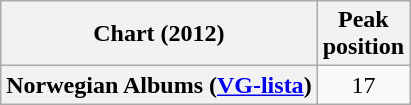<table class="wikitable plainrowheaders">
<tr>
<th scope="col">Chart (2012)</th>
<th scope="col">Peak<br>position</th>
</tr>
<tr>
<th scope="row">Norwegian Albums (<a href='#'>VG-lista</a>)</th>
<td style="text-align:center;">17</td>
</tr>
</table>
